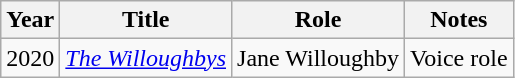<table class="wikitable sortable">
<tr>
<th>Year</th>
<th>Title</th>
<th>Role</th>
<th class="unsortable">Notes</th>
</tr>
<tr>
<td>2020</td>
<td><em><a href='#'>The Willoughbys</a></em></td>
<td>Jane Willoughby</td>
<td>Voice role</td>
</tr>
</table>
